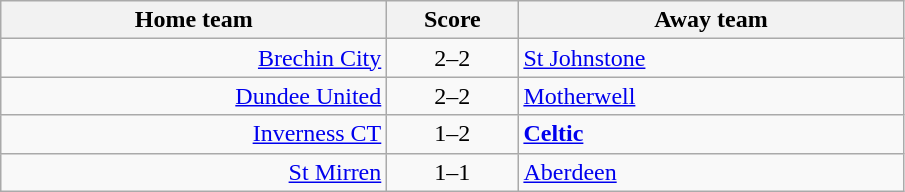<table class="wikitable" style="border-collapse: collapse;">
<tr>
<th align="right" width="250">Home team</th>
<th align="center" width="80"> Score </th>
<th align="left" width="250">Away team</th>
</tr>
<tr>
<td style="text-align: right;"><a href='#'>Brechin City</a></td>
<td style="text-align: center;">2–2</td>
<td style="text-align: left;"><a href='#'>St Johnstone</a></td>
</tr>
<tr>
<td style="text-align: right;"><a href='#'>Dundee United</a></td>
<td style="text-align: center;">2–2</td>
<td style="text-align: left;"><a href='#'>Motherwell</a></td>
</tr>
<tr>
<td style="text-align: right;"><a href='#'>Inverness CT</a></td>
<td style="text-align: center;">1–2</td>
<td style="text-align: left;"><strong><a href='#'>Celtic</a></strong></td>
</tr>
<tr>
<td style="text-align: right;"><a href='#'>St Mirren</a></td>
<td style="text-align: center;">1–1</td>
<td style="text-align: left;"><a href='#'>Aberdeen</a></td>
</tr>
</table>
